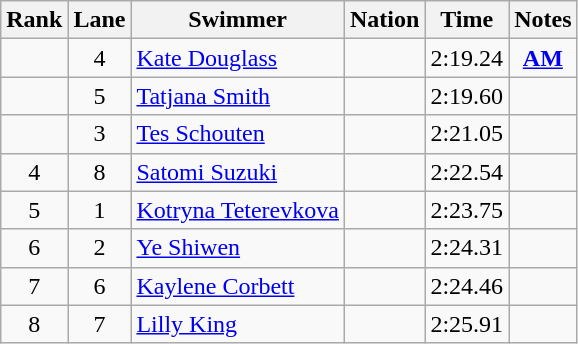<table class="wikitable sortable mw-collapsible" style="text-align:center">
<tr>
<th scope="col">Rank</th>
<th scope="col">Lane</th>
<th scope="col">Swimmer</th>
<th scope="col">Nation</th>
<th scope="col">Time</th>
<th scope="col">Notes</th>
</tr>
<tr>
<td></td>
<td>4</td>
<td align="left"><a href='#'>Kate Douglass</a></td>
<td align="left"></td>
<td>2:19.24</td>
<td><strong><a href='#'>AM</a></strong></td>
</tr>
<tr>
<td></td>
<td>5</td>
<td align="left"><a href='#'>Tatjana Smith</a></td>
<td align="left"></td>
<td>2:19.60</td>
<td></td>
</tr>
<tr>
<td></td>
<td>3</td>
<td align="left"><a href='#'>Tes Schouten</a></td>
<td align="left"></td>
<td>2:21.05</td>
<td></td>
</tr>
<tr>
<td>4</td>
<td>8</td>
<td align="left"><a href='#'>Satomi Suzuki</a></td>
<td align="left"></td>
<td>2:22.54</td>
<td></td>
</tr>
<tr>
<td>5</td>
<td>1</td>
<td align="left"><a href='#'>Kotryna Teterevkova</a></td>
<td align="left"></td>
<td>2:23.75</td>
<td></td>
</tr>
<tr>
<td>6</td>
<td>2</td>
<td align="left"><a href='#'>Ye Shiwen</a></td>
<td align="left"></td>
<td>2:24.31</td>
<td></td>
</tr>
<tr>
<td>7</td>
<td>6</td>
<td align="left"><a href='#'>Kaylene Corbett</a></td>
<td align="left"></td>
<td>2:24.46</td>
<td></td>
</tr>
<tr>
<td>8</td>
<td>7</td>
<td align="left"><a href='#'>Lilly King</a></td>
<td align="left"></td>
<td>2:25.91</td>
<td></td>
</tr>
</table>
